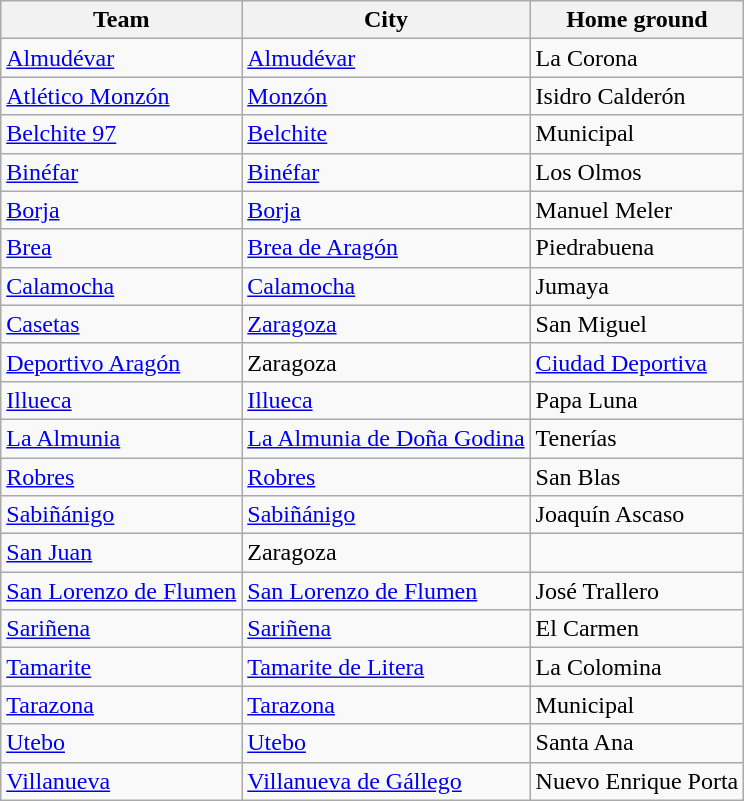<table class="wikitable sortable">
<tr>
<th>Team</th>
<th>City</th>
<th>Home ground</th>
</tr>
<tr>
<td><a href='#'>Almudévar</a></td>
<td><a href='#'>Almudévar</a></td>
<td>La Corona</td>
</tr>
<tr>
<td><a href='#'>Atlético Monzón</a></td>
<td><a href='#'>Monzón</a></td>
<td>Isidro Calderón</td>
</tr>
<tr>
<td><a href='#'>Belchite 97</a></td>
<td><a href='#'>Belchite</a></td>
<td>Municipal</td>
</tr>
<tr>
<td><a href='#'>Binéfar</a></td>
<td><a href='#'>Binéfar</a></td>
<td>Los Olmos</td>
</tr>
<tr>
<td><a href='#'>Borja</a></td>
<td><a href='#'>Borja</a></td>
<td>Manuel Meler</td>
</tr>
<tr>
<td><a href='#'>Brea</a></td>
<td><a href='#'>Brea de Aragón</a></td>
<td>Piedrabuena</td>
</tr>
<tr>
<td><a href='#'>Calamocha</a></td>
<td><a href='#'>Calamocha</a></td>
<td>Jumaya</td>
</tr>
<tr>
<td><a href='#'>Casetas</a></td>
<td><a href='#'>Zaragoza</a></td>
<td>San Miguel</td>
</tr>
<tr>
<td><a href='#'>Deportivo Aragón</a></td>
<td>Zaragoza</td>
<td><a href='#'>Ciudad Deportiva</a></td>
</tr>
<tr>
<td><a href='#'>Illueca</a></td>
<td><a href='#'>Illueca</a></td>
<td>Papa Luna</td>
</tr>
<tr>
<td><a href='#'>La Almunia</a></td>
<td><a href='#'>La Almunia de Doña Godina</a></td>
<td>Tenerías</td>
</tr>
<tr>
<td><a href='#'>Robres</a></td>
<td><a href='#'>Robres</a></td>
<td>San Blas</td>
</tr>
<tr>
<td><a href='#'>Sabiñánigo</a></td>
<td><a href='#'>Sabiñánigo</a></td>
<td>Joaquín Ascaso</td>
</tr>
<tr>
<td><a href='#'>San Juan</a></td>
<td>Zaragoza</td>
<td></td>
</tr>
<tr>
<td><a href='#'>San Lorenzo de Flumen</a></td>
<td><a href='#'>San Lorenzo de Flumen</a></td>
<td>José Trallero</td>
</tr>
<tr>
<td><a href='#'>Sariñena</a></td>
<td><a href='#'>Sariñena</a></td>
<td>El Carmen</td>
</tr>
<tr>
<td><a href='#'>Tamarite</a></td>
<td><a href='#'>Tamarite de Litera</a></td>
<td>La Colomina</td>
</tr>
<tr>
<td><a href='#'>Tarazona</a></td>
<td><a href='#'>Tarazona</a></td>
<td>Municipal</td>
</tr>
<tr>
<td><a href='#'>Utebo</a></td>
<td><a href='#'>Utebo</a></td>
<td>Santa Ana</td>
</tr>
<tr>
<td><a href='#'>Villanueva</a></td>
<td><a href='#'>Villanueva de Gállego</a></td>
<td>Nuevo Enrique Porta</td>
</tr>
</table>
